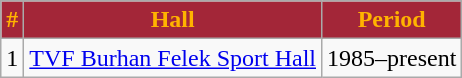<table class="wikitable sortable" style="text-align:center;">
<tr>
<th style="color:#FFB300; background:#A32638;">#</th>
<th style="color:#FFB300; background:#A32638;">Hall</th>
<th style="color:#FFB300; background:#A32638;">Period</th>
</tr>
<tr>
<td>1</td>
<td><a href='#'>TVF Burhan Felek Sport Hall</a></td>
<td>1985–present</td>
</tr>
</table>
